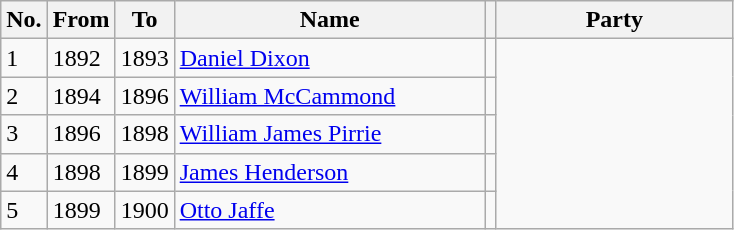<table class="wikitable sortable">
<tr>
<th>No.</th>
<th>From</th>
<th>To</th>
<th scope="col" width="200">Name</th>
<th class="unsortable"></th>
<th scope="col" width="150">Party</th>
</tr>
<tr>
<td>1</td>
<td>1892</td>
<td>1893</td>
<td><a href='#'>Daniel Dixon</a></td>
<td></td>
</tr>
<tr>
<td>2</td>
<td>1894</td>
<td>1896</td>
<td><a href='#'>William McCammond</a></td>
<td></td>
</tr>
<tr>
<td>3</td>
<td>1896</td>
<td>1898</td>
<td><a href='#'>William James Pirrie</a></td>
<td></td>
</tr>
<tr>
<td>4</td>
<td>1898</td>
<td>1899</td>
<td><a href='#'>James Henderson</a></td>
<td></td>
</tr>
<tr>
<td>5</td>
<td>1899</td>
<td>1900</td>
<td><a href='#'>Otto Jaffe</a></td>
<td></td>
</tr>
</table>
